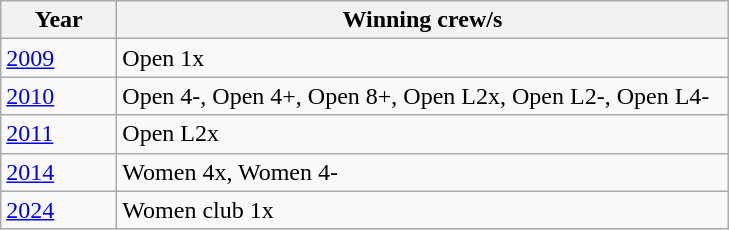<table class="wikitable">
<tr>
<th width=70>Year</th>
<th width=400>Winning crew/s</th>
</tr>
<tr>
<td><a href='#'>2009</a></td>
<td>Open 1x </td>
</tr>
<tr>
<td><a href='#'>2010</a></td>
<td>Open 4-, Open 4+, Open 8+, Open L2x, Open L2-, Open L4- </td>
</tr>
<tr>
<td><a href='#'>2011</a></td>
<td>Open L2x  </td>
</tr>
<tr>
<td><a href='#'>2014</a></td>
<td>Women 4x, Women 4- </td>
</tr>
<tr>
<td><a href='#'>2024</a></td>
<td>Women club 1x</td>
</tr>
</table>
